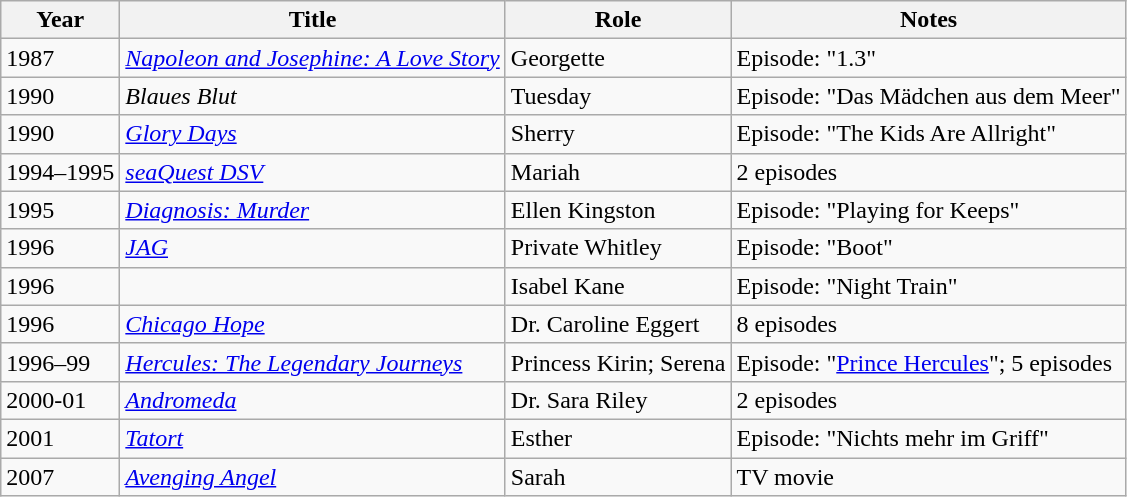<table class="wikitable sortable">
<tr>
<th>Year</th>
<th>Title</th>
<th>Role</th>
<th class="unsortable">Notes</th>
</tr>
<tr>
<td>1987</td>
<td><em><a href='#'>Napoleon and Josephine: A Love Story</a></em></td>
<td>Georgette</td>
<td>Episode: "1.3"</td>
</tr>
<tr>
<td>1990</td>
<td><em>Blaues Blut</em></td>
<td>Tuesday</td>
<td>Episode: "Das Mädchen aus dem Meer"</td>
</tr>
<tr>
<td>1990</td>
<td><em><a href='#'>Glory Days</a></em></td>
<td>Sherry</td>
<td>Episode: "The Kids Are Allright"</td>
</tr>
<tr>
<td>1994–1995</td>
<td><em><a href='#'>seaQuest DSV</a></em></td>
<td>Mariah</td>
<td>2 episodes</td>
</tr>
<tr>
<td>1995</td>
<td><em><a href='#'>Diagnosis: Murder</a></em></td>
<td>Ellen Kingston</td>
<td>Episode: "Playing for Keeps"</td>
</tr>
<tr>
<td>1996</td>
<td><em><a href='#'>JAG</a></em></td>
<td>Private Whitley</td>
<td>Episode: "Boot"</td>
</tr>
<tr>
<td>1996</td>
<td><em></em></td>
<td>Isabel Kane</td>
<td>Episode: "Night Train"</td>
</tr>
<tr>
<td>1996</td>
<td><em><a href='#'>Chicago Hope</a></em></td>
<td>Dr. Caroline Eggert</td>
<td>8 episodes</td>
</tr>
<tr>
<td>1996–99</td>
<td><em><a href='#'>Hercules: The Legendary Journeys</a></em></td>
<td>Princess Kirin; Serena</td>
<td>Episode: "<a href='#'>Prince Hercules</a>"; 5 episodes</td>
</tr>
<tr>
<td>2000-01</td>
<td><em><a href='#'>Andromeda</a></em></td>
<td>Dr. Sara Riley</td>
<td>2 episodes</td>
</tr>
<tr>
<td>2001</td>
<td><em><a href='#'>Tatort</a></em></td>
<td>Esther</td>
<td>Episode: "Nichts mehr im Griff"</td>
</tr>
<tr>
<td>2007</td>
<td><em><a href='#'>Avenging Angel</a></em></td>
<td>Sarah</td>
<td>TV movie</td>
</tr>
</table>
